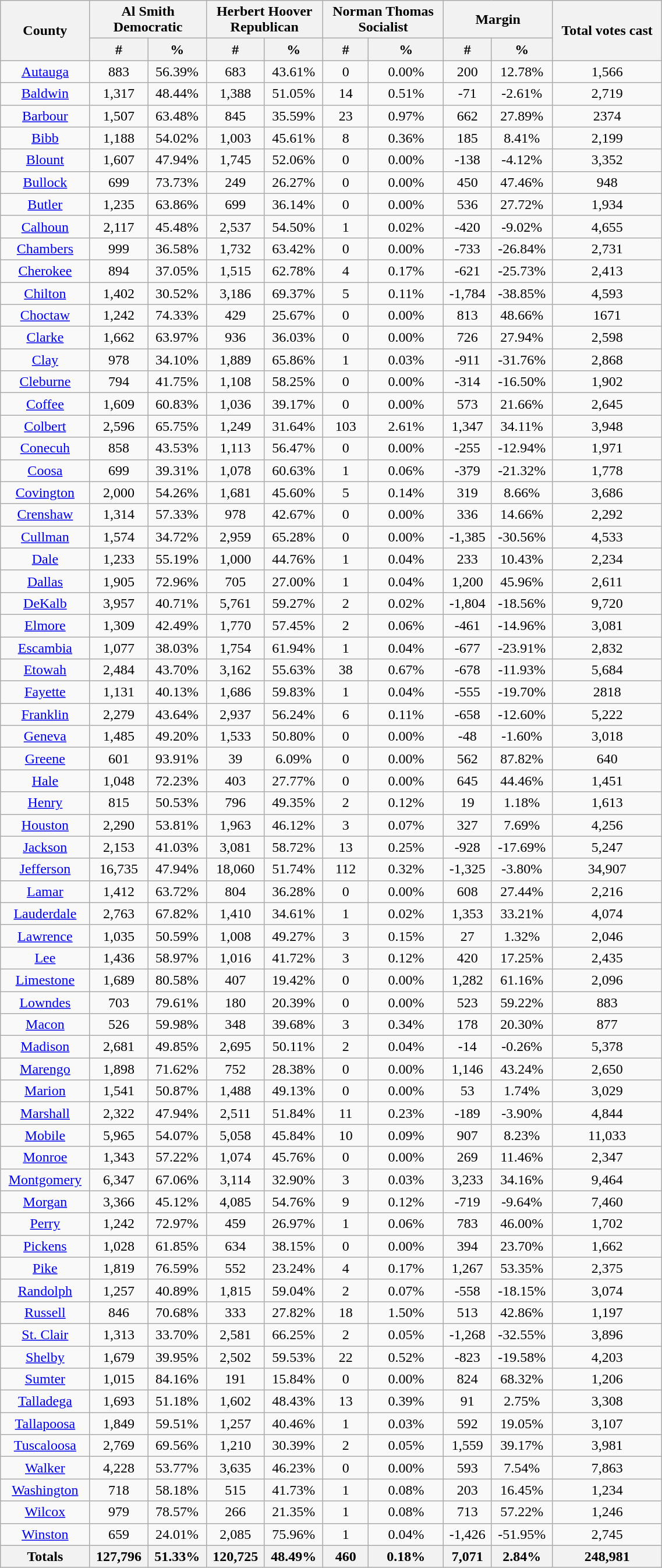<table width="60%" class="wikitable sortable">
<tr>
<th rowspan="2">County</th>
<th colspan="2">Al Smith<br>Democratic</th>
<th colspan="2">Herbert Hoover<br>Republican</th>
<th colspan="2">Norman Thomas<br>Socialist</th>
<th colspan="2">Margin</th>
<th rowspan="2">Total votes cast</th>
</tr>
<tr>
<th style="text-align:center;" data-sort-type="number">#</th>
<th style="text-align:center;" data-sort-type="number">%</th>
<th style="text-align:center;" data-sort-type="number">#</th>
<th style="text-align:center;" data-sort-type="number">%</th>
<th style="text-align:center;" data-sort-type="number">#</th>
<th style="text-align:center;" data-sort-type="number">%</th>
<th style="text-align:center;" data-sort-type="number">#</th>
<th style="text-align:center;" data-sort-type="number">%</th>
</tr>
<tr style="text-align:center;">
<td><a href='#'>Autauga</a></td>
<td>883</td>
<td>56.39%</td>
<td>683</td>
<td>43.61%</td>
<td>0</td>
<td>0.00%</td>
<td>200</td>
<td>12.78%</td>
<td>1,566</td>
</tr>
<tr style="text-align:center;">
<td><a href='#'>Baldwin</a></td>
<td>1,317</td>
<td>48.44%</td>
<td>1,388</td>
<td>51.05%</td>
<td>14</td>
<td>0.51%</td>
<td>-71</td>
<td>-2.61%</td>
<td>2,719</td>
</tr>
<tr style="text-align:center;">
<td><a href='#'>Barbour</a></td>
<td>1,507</td>
<td>63.48%</td>
<td>845</td>
<td>35.59%</td>
<td>23</td>
<td>0.97%</td>
<td>662</td>
<td>27.89%</td>
<td>2374</td>
</tr>
<tr style="text-align:center;">
<td><a href='#'>Bibb</a></td>
<td>1,188</td>
<td>54.02%</td>
<td>1,003</td>
<td>45.61%</td>
<td>8</td>
<td>0.36%</td>
<td>185</td>
<td>8.41%</td>
<td>2,199</td>
</tr>
<tr style="text-align:center;">
<td><a href='#'>Blount</a></td>
<td>1,607</td>
<td>47.94%</td>
<td>1,745</td>
<td>52.06%</td>
<td>0</td>
<td>0.00%</td>
<td>-138</td>
<td>-4.12%</td>
<td>3,352</td>
</tr>
<tr style="text-align:center;">
<td><a href='#'>Bullock</a></td>
<td>699</td>
<td>73.73%</td>
<td>249</td>
<td>26.27%</td>
<td>0</td>
<td>0.00%</td>
<td>450</td>
<td>47.46%</td>
<td>948</td>
</tr>
<tr style="text-align:center;">
<td><a href='#'>Butler</a></td>
<td>1,235</td>
<td>63.86%</td>
<td>699</td>
<td>36.14%</td>
<td>0</td>
<td>0.00%</td>
<td>536</td>
<td>27.72%</td>
<td>1,934</td>
</tr>
<tr style="text-align:center;">
<td><a href='#'>Calhoun</a></td>
<td>2,117</td>
<td>45.48%</td>
<td>2,537</td>
<td>54.50%</td>
<td>1</td>
<td>0.02%</td>
<td>-420</td>
<td>-9.02%</td>
<td>4,655</td>
</tr>
<tr style="text-align:center;">
<td><a href='#'>Chambers</a></td>
<td>999</td>
<td>36.58%</td>
<td>1,732</td>
<td>63.42%</td>
<td>0</td>
<td>0.00%</td>
<td>-733</td>
<td>-26.84%</td>
<td>2,731</td>
</tr>
<tr style="text-align:center;">
<td><a href='#'>Cherokee</a></td>
<td>894</td>
<td>37.05%</td>
<td>1,515</td>
<td>62.78%</td>
<td>4</td>
<td>0.17%</td>
<td>-621</td>
<td>-25.73%</td>
<td>2,413</td>
</tr>
<tr style="text-align:center;">
<td><a href='#'>Chilton</a></td>
<td>1,402</td>
<td>30.52%</td>
<td>3,186</td>
<td>69.37%</td>
<td>5</td>
<td>0.11%</td>
<td>-1,784</td>
<td>-38.85%</td>
<td>4,593</td>
</tr>
<tr style="text-align:center;">
<td><a href='#'>Choctaw</a></td>
<td>1,242</td>
<td>74.33%</td>
<td>429</td>
<td>25.67%</td>
<td>0</td>
<td>0.00%</td>
<td>813</td>
<td>48.66%</td>
<td>1671</td>
</tr>
<tr style="text-align:center;">
<td><a href='#'>Clarke</a></td>
<td>1,662</td>
<td>63.97%</td>
<td>936</td>
<td>36.03%</td>
<td>0</td>
<td>0.00%</td>
<td>726</td>
<td>27.94%</td>
<td>2,598</td>
</tr>
<tr style="text-align:center;">
<td><a href='#'>Clay</a></td>
<td>978</td>
<td>34.10%</td>
<td>1,889</td>
<td>65.86%</td>
<td>1</td>
<td>0.03%</td>
<td>-911</td>
<td>-31.76%</td>
<td>2,868</td>
</tr>
<tr style="text-align:center;">
<td><a href='#'>Cleburne</a></td>
<td>794</td>
<td>41.75%</td>
<td>1,108</td>
<td>58.25%</td>
<td>0</td>
<td>0.00%</td>
<td>-314</td>
<td>-16.50%</td>
<td>1,902</td>
</tr>
<tr style="text-align:center;">
<td><a href='#'>Coffee</a></td>
<td>1,609</td>
<td>60.83%</td>
<td>1,036</td>
<td>39.17%</td>
<td>0</td>
<td>0.00%</td>
<td>573</td>
<td>21.66%</td>
<td>2,645</td>
</tr>
<tr style="text-align:center;">
<td><a href='#'>Colbert</a></td>
<td>2,596</td>
<td>65.75%</td>
<td>1,249</td>
<td>31.64%</td>
<td>103</td>
<td>2.61%</td>
<td>1,347</td>
<td>34.11%</td>
<td>3,948</td>
</tr>
<tr style="text-align:center;">
<td><a href='#'>Conecuh</a></td>
<td>858</td>
<td>43.53%</td>
<td>1,113</td>
<td>56.47%</td>
<td>0</td>
<td>0.00%</td>
<td>-255</td>
<td>-12.94%</td>
<td>1,971</td>
</tr>
<tr style="text-align:center;">
<td><a href='#'>Coosa</a></td>
<td>699</td>
<td>39.31%</td>
<td>1,078</td>
<td>60.63%</td>
<td>1</td>
<td>0.06%</td>
<td>-379</td>
<td>-21.32%</td>
<td>1,778</td>
</tr>
<tr style="text-align:center;">
<td><a href='#'>Covington</a></td>
<td>2,000</td>
<td>54.26%</td>
<td>1,681</td>
<td>45.60%</td>
<td>5</td>
<td>0.14%</td>
<td>319</td>
<td>8.66%</td>
<td>3,686</td>
</tr>
<tr style="text-align:center;">
<td><a href='#'>Crenshaw</a></td>
<td>1,314</td>
<td>57.33%</td>
<td>978</td>
<td>42.67%</td>
<td>0</td>
<td>0.00%</td>
<td>336</td>
<td>14.66%</td>
<td>2,292</td>
</tr>
<tr style="text-align:center;">
<td><a href='#'>Cullman</a></td>
<td>1,574</td>
<td>34.72%</td>
<td>2,959</td>
<td>65.28%</td>
<td>0</td>
<td>0.00%</td>
<td>-1,385</td>
<td>-30.56%</td>
<td>4,533</td>
</tr>
<tr style="text-align:center;">
<td><a href='#'>Dale</a></td>
<td>1,233</td>
<td>55.19%</td>
<td>1,000</td>
<td>44.76%</td>
<td>1</td>
<td>0.04%</td>
<td>233</td>
<td>10.43%</td>
<td>2,234</td>
</tr>
<tr style="text-align:center;">
<td><a href='#'>Dallas</a></td>
<td>1,905</td>
<td>72.96%</td>
<td>705</td>
<td>27.00%</td>
<td>1</td>
<td>0.04%</td>
<td>1,200</td>
<td>45.96%</td>
<td>2,611</td>
</tr>
<tr style="text-align:center;">
<td><a href='#'>DeKalb</a></td>
<td>3,957</td>
<td>40.71%</td>
<td>5,761</td>
<td>59.27%</td>
<td>2</td>
<td>0.02%</td>
<td>-1,804</td>
<td>-18.56%</td>
<td>9,720</td>
</tr>
<tr style="text-align:center;">
<td><a href='#'>Elmore</a></td>
<td>1,309</td>
<td>42.49%</td>
<td>1,770</td>
<td>57.45%</td>
<td>2</td>
<td>0.06%</td>
<td>-461</td>
<td>-14.96%</td>
<td>3,081</td>
</tr>
<tr style="text-align:center;">
<td><a href='#'>Escambia</a></td>
<td>1,077</td>
<td>38.03%</td>
<td>1,754</td>
<td>61.94%</td>
<td>1</td>
<td>0.04%</td>
<td>-677</td>
<td>-23.91%</td>
<td>2,832</td>
</tr>
<tr style="text-align:center;">
<td><a href='#'>Etowah</a></td>
<td>2,484</td>
<td>43.70%</td>
<td>3,162</td>
<td>55.63%</td>
<td>38</td>
<td>0.67%</td>
<td>-678</td>
<td>-11.93%</td>
<td>5,684</td>
</tr>
<tr style="text-align:center;">
<td><a href='#'>Fayette</a></td>
<td>1,131</td>
<td>40.13%</td>
<td>1,686</td>
<td>59.83%</td>
<td>1</td>
<td>0.04%</td>
<td>-555</td>
<td>-19.70%</td>
<td>2818</td>
</tr>
<tr style="text-align:center;">
<td><a href='#'>Franklin</a></td>
<td>2,279</td>
<td>43.64%</td>
<td>2,937</td>
<td>56.24%</td>
<td>6</td>
<td>0.11%</td>
<td>-658</td>
<td>-12.60%</td>
<td>5,222</td>
</tr>
<tr style="text-align:center;">
<td><a href='#'>Geneva</a></td>
<td>1,485</td>
<td>49.20%</td>
<td>1,533</td>
<td>50.80%</td>
<td>0</td>
<td>0.00%</td>
<td>-48</td>
<td>-1.60%</td>
<td>3,018</td>
</tr>
<tr style="text-align:center;">
<td><a href='#'>Greene</a></td>
<td>601</td>
<td>93.91%</td>
<td>39</td>
<td>6.09%</td>
<td>0</td>
<td>0.00%</td>
<td>562</td>
<td>87.82%</td>
<td>640</td>
</tr>
<tr style="text-align:center;">
<td><a href='#'>Hale</a></td>
<td>1,048</td>
<td>72.23%</td>
<td>403</td>
<td>27.77%</td>
<td>0</td>
<td>0.00%</td>
<td>645</td>
<td>44.46%</td>
<td>1,451</td>
</tr>
<tr style="text-align:center;">
<td><a href='#'>Henry</a></td>
<td>815</td>
<td>50.53%</td>
<td>796</td>
<td>49.35%</td>
<td>2</td>
<td>0.12%</td>
<td>19</td>
<td>1.18%</td>
<td>1,613</td>
</tr>
<tr style="text-align:center;">
<td><a href='#'>Houston</a></td>
<td>2,290</td>
<td>53.81%</td>
<td>1,963</td>
<td>46.12%</td>
<td>3</td>
<td>0.07%</td>
<td>327</td>
<td>7.69%</td>
<td>4,256</td>
</tr>
<tr style="text-align:center;">
<td><a href='#'>Jackson</a></td>
<td>2,153</td>
<td>41.03%</td>
<td>3,081</td>
<td>58.72%</td>
<td>13</td>
<td>0.25%</td>
<td>-928</td>
<td>-17.69%</td>
<td>5,247</td>
</tr>
<tr style="text-align:center;">
<td><a href='#'>Jefferson</a></td>
<td>16,735</td>
<td>47.94%</td>
<td>18,060</td>
<td>51.74%</td>
<td>112</td>
<td>0.32%</td>
<td>-1,325</td>
<td>-3.80%</td>
<td>34,907</td>
</tr>
<tr style="text-align:center;">
<td><a href='#'>Lamar</a></td>
<td>1,412</td>
<td>63.72%</td>
<td>804</td>
<td>36.28%</td>
<td>0</td>
<td>0.00%</td>
<td>608</td>
<td>27.44%</td>
<td>2,216</td>
</tr>
<tr style="text-align:center;">
<td><a href='#'>Lauderdale</a></td>
<td>2,763</td>
<td>67.82%</td>
<td>1,410</td>
<td>34.61%</td>
<td>1</td>
<td>0.02%</td>
<td>1,353</td>
<td>33.21%</td>
<td>4,074</td>
</tr>
<tr style="text-align:center;">
<td><a href='#'>Lawrence</a></td>
<td>1,035</td>
<td>50.59%</td>
<td>1,008</td>
<td>49.27%</td>
<td>3</td>
<td>0.15%</td>
<td>27</td>
<td>1.32%</td>
<td>2,046</td>
</tr>
<tr style="text-align:center;">
<td><a href='#'>Lee</a></td>
<td>1,436</td>
<td>58.97%</td>
<td>1,016</td>
<td>41.72%</td>
<td>3</td>
<td>0.12%</td>
<td>420</td>
<td>17.25%</td>
<td>2,435</td>
</tr>
<tr style="text-align:center;">
<td><a href='#'>Limestone</a></td>
<td>1,689</td>
<td>80.58%</td>
<td>407</td>
<td>19.42%</td>
<td>0</td>
<td>0.00%</td>
<td>1,282</td>
<td>61.16%</td>
<td>2,096</td>
</tr>
<tr style="text-align:center;">
<td><a href='#'>Lowndes</a></td>
<td>703</td>
<td>79.61%</td>
<td>180</td>
<td>20.39%</td>
<td>0</td>
<td>0.00%</td>
<td>523</td>
<td>59.22%</td>
<td>883</td>
</tr>
<tr style="text-align:center;">
<td><a href='#'>Macon</a></td>
<td>526</td>
<td>59.98%</td>
<td>348</td>
<td>39.68%</td>
<td>3</td>
<td>0.34%</td>
<td>178</td>
<td>20.30%</td>
<td>877</td>
</tr>
<tr style="text-align:center;">
<td><a href='#'>Madison</a></td>
<td>2,681</td>
<td>49.85%</td>
<td>2,695</td>
<td>50.11%</td>
<td>2</td>
<td>0.04%</td>
<td>-14</td>
<td>-0.26%</td>
<td>5,378</td>
</tr>
<tr style="text-align:center;">
<td><a href='#'>Marengo</a></td>
<td>1,898</td>
<td>71.62%</td>
<td>752</td>
<td>28.38%</td>
<td>0</td>
<td>0.00%</td>
<td>1,146</td>
<td>43.24%</td>
<td>2,650</td>
</tr>
<tr style="text-align:center;">
<td><a href='#'>Marion</a></td>
<td>1,541</td>
<td>50.87%</td>
<td>1,488</td>
<td>49.13%</td>
<td>0</td>
<td>0.00%</td>
<td>53</td>
<td>1.74%</td>
<td>3,029</td>
</tr>
<tr style="text-align:center;">
<td><a href='#'>Marshall</a></td>
<td>2,322</td>
<td>47.94%</td>
<td>2,511</td>
<td>51.84%</td>
<td>11</td>
<td>0.23%</td>
<td>-189</td>
<td>-3.90%</td>
<td>4,844</td>
</tr>
<tr style="text-align:center;">
<td><a href='#'>Mobile</a></td>
<td>5,965</td>
<td>54.07%</td>
<td>5,058</td>
<td>45.84%</td>
<td>10</td>
<td>0.09%</td>
<td>907</td>
<td>8.23%</td>
<td>11,033</td>
</tr>
<tr style="text-align:center;">
<td><a href='#'>Monroe</a></td>
<td>1,343</td>
<td>57.22%</td>
<td>1,074</td>
<td>45.76%</td>
<td>0</td>
<td>0.00%</td>
<td>269</td>
<td>11.46%</td>
<td>2,347</td>
</tr>
<tr style="text-align:center;">
<td><a href='#'>Montgomery</a></td>
<td>6,347</td>
<td>67.06%</td>
<td>3,114</td>
<td>32.90%</td>
<td>3</td>
<td>0.03%</td>
<td>3,233</td>
<td>34.16%</td>
<td>9,464</td>
</tr>
<tr style="text-align:center;">
<td><a href='#'>Morgan</a></td>
<td>3,366</td>
<td>45.12%</td>
<td>4,085</td>
<td>54.76%</td>
<td>9</td>
<td>0.12%</td>
<td>-719</td>
<td>-9.64%</td>
<td>7,460</td>
</tr>
<tr style="text-align:center;">
<td><a href='#'>Perry</a></td>
<td>1,242</td>
<td>72.97%</td>
<td>459</td>
<td>26.97%</td>
<td>1</td>
<td>0.06%</td>
<td>783</td>
<td>46.00%</td>
<td>1,702</td>
</tr>
<tr style="text-align:center;">
<td><a href='#'>Pickens</a></td>
<td>1,028</td>
<td>61.85%</td>
<td>634</td>
<td>38.15%</td>
<td>0</td>
<td>0.00%</td>
<td>394</td>
<td>23.70%</td>
<td>1,662</td>
</tr>
<tr style="text-align:center;">
<td><a href='#'>Pike</a></td>
<td>1,819</td>
<td>76.59%</td>
<td>552</td>
<td>23.24%</td>
<td>4</td>
<td>0.17%</td>
<td>1,267</td>
<td>53.35%</td>
<td>2,375</td>
</tr>
<tr style="text-align:center;">
<td><a href='#'>Randolph</a></td>
<td>1,257</td>
<td>40.89%</td>
<td>1,815</td>
<td>59.04%</td>
<td>2</td>
<td>0.07%</td>
<td>-558</td>
<td>-18.15%</td>
<td>3,074</td>
</tr>
<tr style="text-align:center;">
<td><a href='#'>Russell</a></td>
<td>846</td>
<td>70.68%</td>
<td>333</td>
<td>27.82%</td>
<td>18</td>
<td>1.50%</td>
<td>513</td>
<td>42.86%</td>
<td>1,197</td>
</tr>
<tr style="text-align:center;">
<td><a href='#'>St. Clair</a></td>
<td>1,313</td>
<td>33.70%</td>
<td>2,581</td>
<td>66.25%</td>
<td>2</td>
<td>0.05%</td>
<td>-1,268</td>
<td>-32.55%</td>
<td>3,896</td>
</tr>
<tr style="text-align:center;">
<td><a href='#'>Shelby</a></td>
<td>1,679</td>
<td>39.95%</td>
<td>2,502</td>
<td>59.53%</td>
<td>22</td>
<td>0.52%</td>
<td>-823</td>
<td>-19.58%</td>
<td>4,203</td>
</tr>
<tr style="text-align:center;">
<td><a href='#'>Sumter</a></td>
<td>1,015</td>
<td>84.16%</td>
<td>191</td>
<td>15.84%</td>
<td>0</td>
<td>0.00%</td>
<td>824</td>
<td>68.32%</td>
<td>1,206</td>
</tr>
<tr style="text-align:center;">
<td><a href='#'>Talladega</a></td>
<td>1,693</td>
<td>51.18%</td>
<td>1,602</td>
<td>48.43%</td>
<td>13</td>
<td>0.39%</td>
<td>91</td>
<td>2.75%</td>
<td>3,308</td>
</tr>
<tr style="text-align:center;">
<td><a href='#'>Tallapoosa</a></td>
<td>1,849</td>
<td>59.51%</td>
<td>1,257</td>
<td>40.46%</td>
<td>1</td>
<td>0.03%</td>
<td>592</td>
<td>19.05%</td>
<td>3,107</td>
</tr>
<tr style="text-align:center;">
<td><a href='#'>Tuscaloosa</a></td>
<td>2,769</td>
<td>69.56%</td>
<td>1,210</td>
<td>30.39%</td>
<td>2</td>
<td>0.05%</td>
<td>1,559</td>
<td>39.17%</td>
<td>3,981</td>
</tr>
<tr style="text-align:center;">
<td><a href='#'>Walker</a></td>
<td>4,228</td>
<td>53.77%</td>
<td>3,635</td>
<td>46.23%</td>
<td>0</td>
<td>0.00%</td>
<td>593</td>
<td>7.54%</td>
<td>7,863</td>
</tr>
<tr style="text-align:center;">
<td><a href='#'>Washington</a></td>
<td>718</td>
<td>58.18%</td>
<td>515</td>
<td>41.73%</td>
<td>1</td>
<td>0.08%</td>
<td>203</td>
<td>16.45%</td>
<td>1,234</td>
</tr>
<tr style="text-align:center;">
<td><a href='#'>Wilcox</a></td>
<td>979</td>
<td>78.57%</td>
<td>266</td>
<td>21.35%</td>
<td>1</td>
<td>0.08%</td>
<td>713</td>
<td>57.22%</td>
<td>1,246</td>
</tr>
<tr style="text-align:center;">
<td><a href='#'>Winston</a></td>
<td>659</td>
<td>24.01%</td>
<td>2,085</td>
<td>75.96%</td>
<td>1</td>
<td>0.04%</td>
<td>-1,426</td>
<td>-51.95%</td>
<td>2,745</td>
</tr>
<tr>
<th>Totals</th>
<th>127,796</th>
<th>51.33%</th>
<th>120,725</th>
<th>48.49%</th>
<th>460</th>
<th>0.18%</th>
<th>7,071</th>
<th>2.84%</th>
<th>248,981</th>
</tr>
</table>
